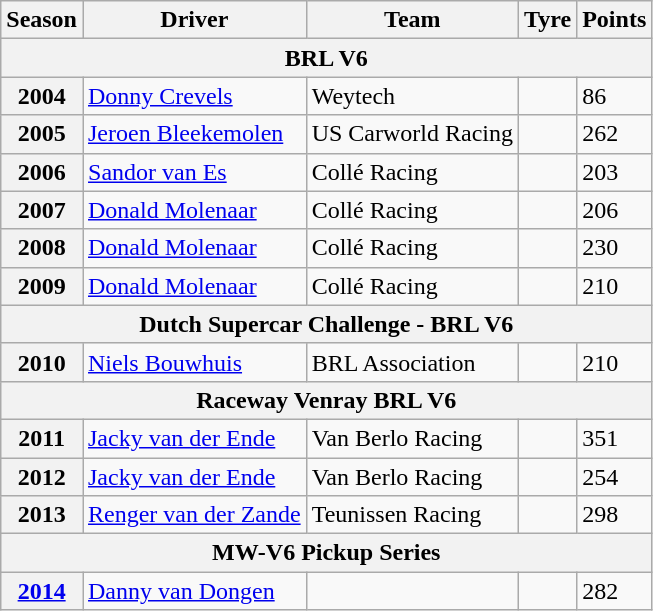<table class="wikitable">
<tr>
<th>Season</th>
<th>Driver</th>
<th>Team</th>
<th>Tyre</th>
<th>Points</th>
</tr>
<tr>
<th colspan=5>BRL V6</th>
</tr>
<tr>
<th>2004</th>
<td> <a href='#'>Donny Crevels</a></td>
<td>Weytech</td>
<td></td>
<td>86</td>
</tr>
<tr>
<th>2005</th>
<td> <a href='#'>Jeroen Bleekemolen</a></td>
<td>US Carworld Racing</td>
<td></td>
<td>262</td>
</tr>
<tr>
<th>2006</th>
<td> <a href='#'>Sandor van Es</a></td>
<td>Collé Racing</td>
<td></td>
<td>203</td>
</tr>
<tr>
<th>2007</th>
<td> <a href='#'>Donald Molenaar</a></td>
<td>Collé Racing</td>
<td></td>
<td>206</td>
</tr>
<tr>
<th>2008</th>
<td> <a href='#'>Donald Molenaar</a></td>
<td>Collé Racing</td>
<td></td>
<td>230</td>
</tr>
<tr>
<th>2009</th>
<td> <a href='#'>Donald Molenaar</a></td>
<td>Collé Racing</td>
<td></td>
<td>210</td>
</tr>
<tr>
<th colspan=5>Dutch Supercar Challenge - BRL V6</th>
</tr>
<tr>
<th>2010</th>
<td> <a href='#'>Niels Bouwhuis</a></td>
<td>BRL Association</td>
<td></td>
<td>210</td>
</tr>
<tr>
<th colspan=5>Raceway Venray BRL V6</th>
</tr>
<tr>
<th>2011</th>
<td> <a href='#'>Jacky van der Ende</a></td>
<td>Van Berlo Racing</td>
<td></td>
<td>351</td>
</tr>
<tr>
<th>2012</th>
<td> <a href='#'>Jacky van der Ende</a></td>
<td>Van Berlo Racing</td>
<td></td>
<td>254</td>
</tr>
<tr>
<th>2013</th>
<td> <a href='#'>Renger van der Zande</a></td>
<td>Teunissen Racing</td>
<td></td>
<td>298</td>
</tr>
<tr>
<th colspan=5>MW-V6 Pickup Series</th>
</tr>
<tr>
<th><a href='#'>2014</a></th>
<td> <a href='#'>Danny van Dongen</a></td>
<td></td>
<td></td>
<td>282</td>
</tr>
</table>
